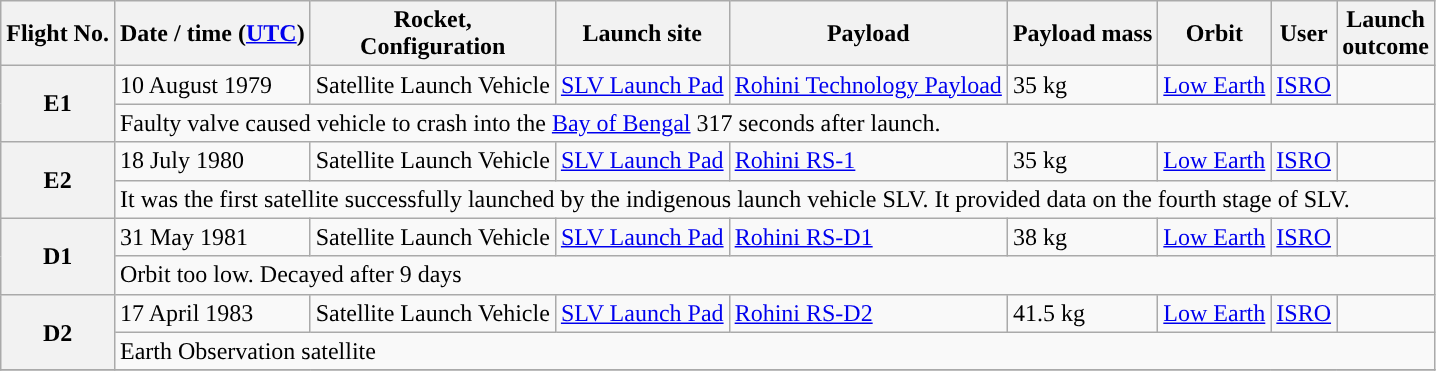<table class="wikitable plainrowheaders">
<tr>
<th scope="col">Flight No.</th>
<th scope="col">Date / time (<a href='#'>UTC</a>)</th>
<th scope="col">Rocket, <br> Configuration</th>
<th scope="col">Launch site</th>
<th scope="col">Payload</th>
<th scope="col">Payload mass</th>
<th scope="col">Orbit</th>
<th scope="col">User</th>
<th scope="col">Launch <br> outcome</th>
</tr>
<tr>
<th scope="row" rowspan=2 style="text-align:center;">E1</th>
<td>10 August 1979</td>
<td>Satellite Launch Vehicle</td>
<td><a href='#'>SLV Launch Pad</a></td>
<td><a href='#'>Rohini Technology Payload</a></td>
<td>35 kg</td>
<td><a href='#'>Low Earth</a></td>
<td><a href='#'>ISRO</a></td>
<td></td>
</tr>
<tr>
<td colspan="8">Faulty valve caused vehicle to crash into the <a href='#'>Bay of Bengal</a> 317 seconds after launch.</td>
</tr>
<tr>
<th scope="row" rowspan=2 style="text-align:center;">E2</th>
<td>18 July 1980</td>
<td>Satellite Launch Vehicle</td>
<td><a href='#'>SLV Launch Pad</a></td>
<td><a href='#'>Rohini RS-1</a></td>
<td>35 kg</td>
<td><a href='#'>Low Earth</a></td>
<td><a href='#'>ISRO</a></td>
<td> </td>
</tr>
<tr>
<td colspan="8">It was the first satellite successfully launched by the indigenous launch vehicle SLV. It provided data on the fourth stage of SLV.</td>
</tr>
<tr>
<th scope="row" rowspan=2 style="text-align:center;">D1</th>
<td>31 May 1981</td>
<td>Satellite Launch Vehicle</td>
<td><a href='#'>SLV Launch Pad</a></td>
<td><a href='#'>Rohini RS-D1</a></td>
<td>38 kg</td>
<td><a href='#'>Low Earth</a></td>
<td><a href='#'>ISRO</a></td>
<td></td>
</tr>
<tr>
<td colspan="8">Orbit too low.  Decayed after 9 days</td>
</tr>
<tr>
<th scope="row" rowspan=2 style="text-align:center;">D2</th>
<td>17 April 1983</td>
<td>Satellite Launch Vehicle</td>
<td><a href='#'>SLV Launch Pad</a></td>
<td><a href='#'>Rohini RS-D2</a></td>
<td>41.5 kg</td>
<td><a href='#'>Low Earth</a></td>
<td><a href='#'>ISRO</a></td>
<td></td>
</tr>
<tr>
<td colspan="8">Earth Observation satellite</td>
</tr>
<tr>
</tr>
</table>
